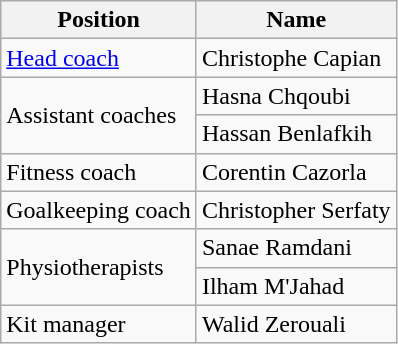<table class="wikitable">
<tr>
<th>Position</th>
<th>Name</th>
</tr>
<tr>
<td><a href='#'>Head coach</a></td>
<td> Christophe Capian</td>
</tr>
<tr>
<td rowspan=2>Assistant coaches</td>
<td> Hasna Chqoubi</td>
</tr>
<tr>
<td> Hassan Benlafkih</td>
</tr>
<tr>
<td>Fitness coach</td>
<td> Corentin Cazorla</td>
</tr>
<tr>
<td>Goalkeeping coach</td>
<td> Christopher Serfaty</td>
</tr>
<tr>
<td rowspan=2>Physiotherapists</td>
<td> Sanae Ramdani</td>
</tr>
<tr>
<td> Ilham M'Jahad</td>
</tr>
<tr>
<td>Kit manager</td>
<td> Walid Zerouali</td>
</tr>
</table>
